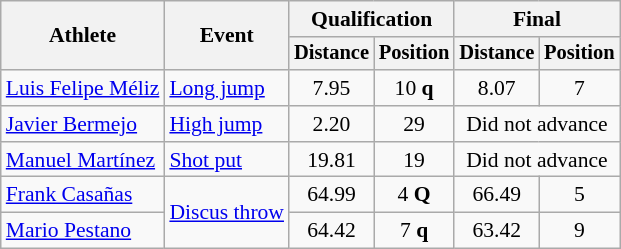<table class=wikitable style="font-size:90%">
<tr>
<th rowspan="2">Athlete</th>
<th rowspan="2">Event</th>
<th colspan="2">Qualification</th>
<th colspan="2">Final</th>
</tr>
<tr style="font-size:95%">
<th>Distance</th>
<th>Position</th>
<th>Distance</th>
<th>Position</th>
</tr>
<tr align=center>
<td align=left><a href='#'>Luis Felipe Méliz</a></td>
<td align=left><a href='#'>Long jump</a></td>
<td>7.95</td>
<td>10 <strong>q</strong></td>
<td>8.07</td>
<td>7</td>
</tr>
<tr align=center>
<td align=left><a href='#'>Javier Bermejo</a></td>
<td align=left><a href='#'>High jump</a></td>
<td>2.20</td>
<td>29</td>
<td colspan=2>Did not advance</td>
</tr>
<tr align=center>
<td align=left><a href='#'>Manuel Martínez</a></td>
<td align=left><a href='#'>Shot put</a></td>
<td>19.81</td>
<td>19</td>
<td colspan=2>Did not advance</td>
</tr>
<tr align=center>
<td align=left><a href='#'>Frank Casañas</a></td>
<td align=left rowspan=2><a href='#'>Discus throw</a></td>
<td>64.99</td>
<td>4 <strong>Q</strong></td>
<td>66.49</td>
<td>5</td>
</tr>
<tr align=center>
<td align=left><a href='#'>Mario Pestano</a></td>
<td>64.42</td>
<td>7 <strong>q</strong></td>
<td>63.42</td>
<td>9</td>
</tr>
</table>
